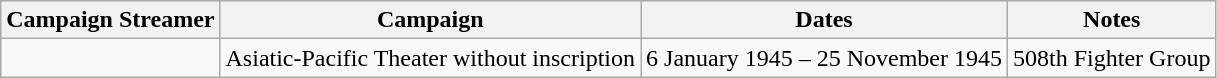<table class="wikitable">
<tr style="background:#efefef;">
<th>Campaign Streamer</th>
<th>Campaign</th>
<th>Dates</th>
<th>Notes</th>
</tr>
<tr>
<td></td>
<td>Asiatic-Pacific Theater without inscription</td>
<td>6 January 1945 – 25 November 1945</td>
<td>508th Fighter Group</td>
</tr>
</table>
